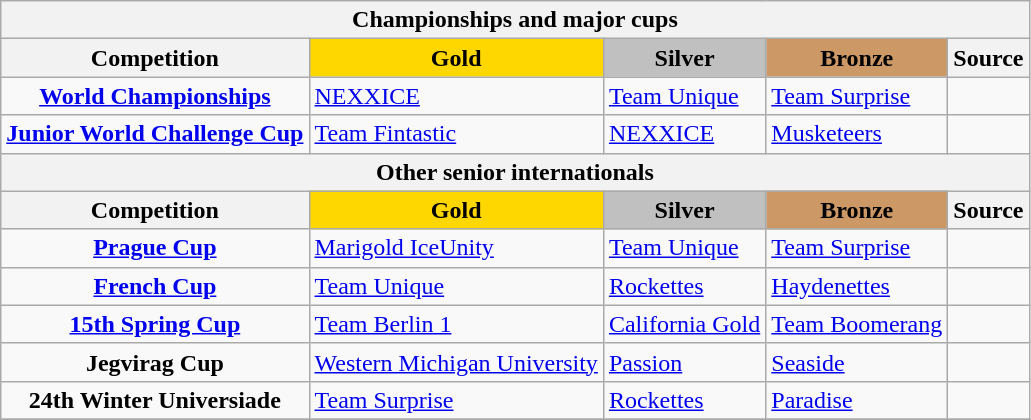<table class="wikitable">
<tr>
<th colspan=5>Championships and major cups</th>
</tr>
<tr>
<th>Competition</th>
<td align=center bgcolor=gold><strong>Gold</strong></td>
<td align=center bgcolor=silver><strong>Silver</strong></td>
<td align=center bgcolor=cc9966><strong>Bronze</strong></td>
<th>Source</th>
</tr>
<tr>
<td align="center"><strong><a href='#'>World Championships</a></strong></td>
<td> <a href='#'>NEXXICE</a></td>
<td> <a href='#'>Team Unique</a></td>
<td> <a href='#'>Team Surprise</a></td>
<td align="center"></td>
</tr>
<tr>
<td align="center"><strong><a href='#'>Junior World Challenge Cup</a></strong></td>
<td> <a href='#'>Team Fintastic</a></td>
<td> <a href='#'>NEXXICE</a></td>
<td> <a href='#'>Musketeers</a></td>
<td align="center"></td>
</tr>
<tr>
<th colspan=5>Other senior internationals</th>
</tr>
<tr>
<th>Competition</th>
<td align=center bgcolor=gold><strong>Gold</strong></td>
<td align=center bgcolor=silver><strong>Silver</strong></td>
<td align=center bgcolor=cc9966><strong>Bronze</strong></td>
<th>Source</th>
</tr>
<tr>
<td align="center"><strong><a href='#'>Prague Cup</a></strong></td>
<td> <a href='#'>Marigold IceUnity</a></td>
<td> <a href='#'>Team Unique</a></td>
<td> <a href='#'>Team Surprise</a></td>
<td align="center"></td>
</tr>
<tr>
<td align="center"><strong><a href='#'>French Cup</a></strong></td>
<td> <a href='#'>Team Unique</a></td>
<td> <a href='#'>Rockettes</a></td>
<td> <a href='#'>Haydenettes</a></td>
<td align="center"></td>
</tr>
<tr>
<td align="center"><strong><a href='#'>15th Spring Cup</a></strong></td>
<td> <a href='#'>Team Berlin 1</a></td>
<td> <a href='#'>California Gold</a></td>
<td> <a href='#'>Team Boomerang</a></td>
<td align="center"></td>
</tr>
<tr>
<td align="center"><strong>Jegvirag Cup</strong></td>
<td> <a href='#'>Western Michigan University</a></td>
<td> <a href='#'>Passion</a></td>
<td> <a href='#'>Seaside</a></td>
<td align="center"></td>
</tr>
<tr>
<td align="center"><strong>24th Winter Universiade</strong></td>
<td> <a href='#'>Team Surprise</a></td>
<td> <a href='#'>Rockettes</a></td>
<td> <a href='#'>Paradise</a></td>
<td align="center"></td>
</tr>
<tr>
</tr>
</table>
